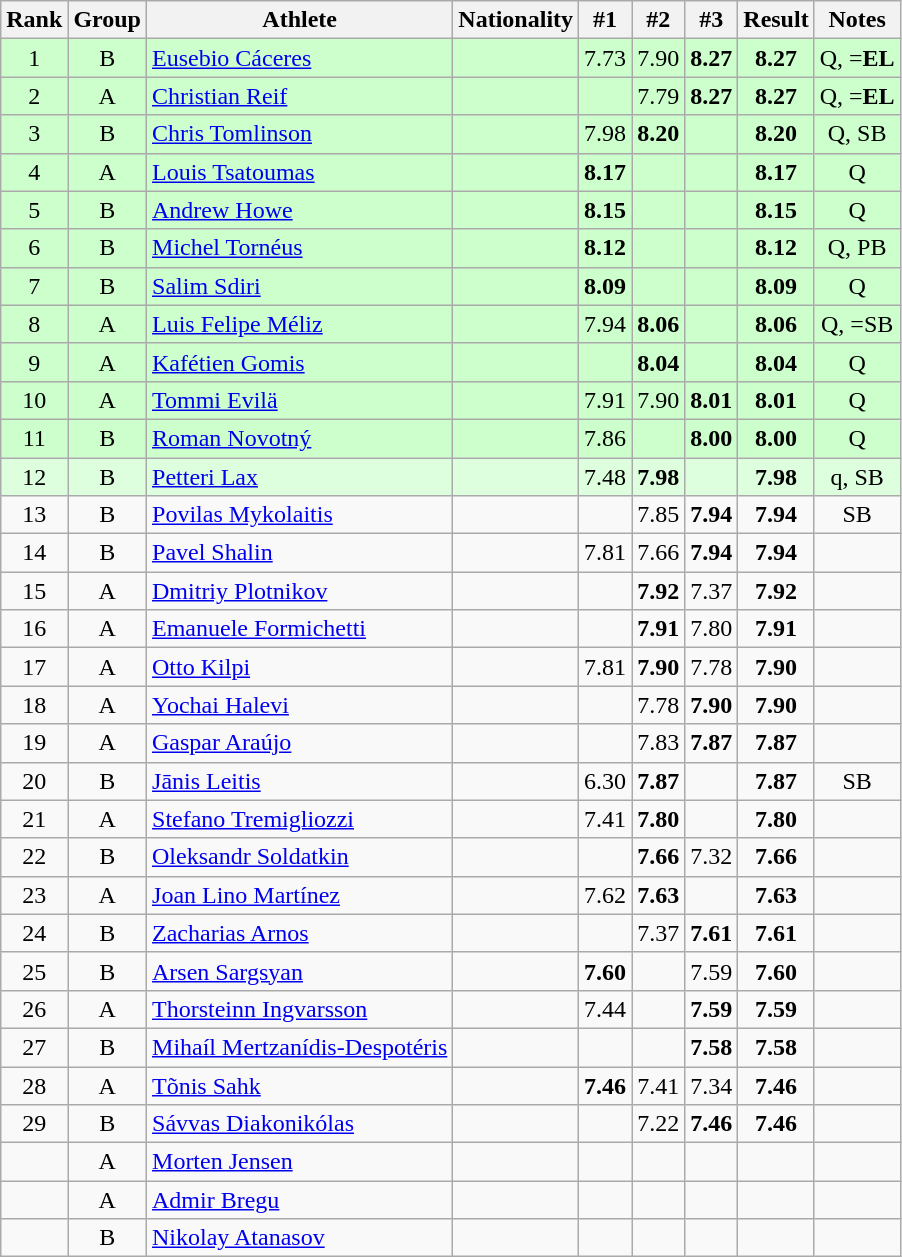<table class="wikitable sortable" style="text-align:center">
<tr>
<th>Rank</th>
<th>Group</th>
<th>Athlete</th>
<th>Nationality</th>
<th>#1</th>
<th>#2</th>
<th>#3</th>
<th>Result</th>
<th>Notes</th>
</tr>
<tr bgcolor=ccffcc>
<td>1</td>
<td>B</td>
<td align="left"><a href='#'>Eusebio Cáceres</a></td>
<td align=left></td>
<td>7.73</td>
<td>7.90</td>
<td><strong>8.27</strong></td>
<td><strong>8.27</strong></td>
<td>Q, =<strong>EL</strong></td>
</tr>
<tr bgcolor=ccffcc>
<td>2</td>
<td>A</td>
<td align="left"><a href='#'>Christian Reif</a></td>
<td align=left></td>
<td></td>
<td>7.79</td>
<td><strong>8.27</strong></td>
<td><strong>8.27</strong></td>
<td>Q, =<strong>EL</strong></td>
</tr>
<tr bgcolor=ccffcc>
<td>3</td>
<td>B</td>
<td align="left"><a href='#'>Chris Tomlinson</a></td>
<td align=left></td>
<td>7.98</td>
<td><strong>8.20</strong></td>
<td></td>
<td><strong>8.20</strong></td>
<td>Q, SB</td>
</tr>
<tr bgcolor=ccffcc>
<td>4</td>
<td>A</td>
<td align="left"><a href='#'>Louis Tsatoumas</a></td>
<td align=left></td>
<td><strong>8.17</strong></td>
<td></td>
<td></td>
<td><strong>8.17</strong></td>
<td>Q</td>
</tr>
<tr bgcolor=ccffcc>
<td>5</td>
<td>B</td>
<td align="left"><a href='#'>Andrew Howe</a></td>
<td align=left></td>
<td><strong>8.15</strong></td>
<td></td>
<td></td>
<td><strong>8.15</strong></td>
<td>Q</td>
</tr>
<tr bgcolor=ccffcc>
<td>6</td>
<td>B</td>
<td align="left"><a href='#'>Michel Tornéus</a></td>
<td align=left></td>
<td><strong>8.12</strong></td>
<td></td>
<td></td>
<td><strong>8.12</strong></td>
<td>Q, PB</td>
</tr>
<tr bgcolor=ccffcc>
<td>7</td>
<td>B</td>
<td align="left"><a href='#'>Salim Sdiri</a></td>
<td align=left></td>
<td><strong>8.09</strong></td>
<td></td>
<td></td>
<td><strong>8.09</strong></td>
<td>Q</td>
</tr>
<tr bgcolor=ccffcc>
<td>8</td>
<td>A</td>
<td align="left"><a href='#'>Luis Felipe Méliz</a></td>
<td align=left></td>
<td>7.94</td>
<td><strong>8.06</strong></td>
<td></td>
<td><strong>8.06</strong></td>
<td>Q, =SB</td>
</tr>
<tr bgcolor=ccffcc>
<td>9</td>
<td>A</td>
<td align="left"><a href='#'>Kafétien Gomis</a></td>
<td align=left></td>
<td></td>
<td><strong>8.04</strong></td>
<td></td>
<td><strong>8.04</strong></td>
<td>Q</td>
</tr>
<tr bgcolor=ccffcc>
<td>10</td>
<td>A</td>
<td align="left"><a href='#'>Tommi Evilä</a></td>
<td align=left></td>
<td>7.91</td>
<td>7.90</td>
<td><strong>8.01</strong></td>
<td><strong>8.01</strong></td>
<td>Q</td>
</tr>
<tr bgcolor=ccffcc>
<td>11</td>
<td>B</td>
<td align="left"><a href='#'>Roman Novotný</a></td>
<td align=left></td>
<td>7.86</td>
<td></td>
<td><strong>8.00</strong></td>
<td><strong>8.00</strong></td>
<td>Q</td>
</tr>
<tr bgcolor=ddffdd>
<td>12</td>
<td>B</td>
<td align="left"><a href='#'>Petteri Lax</a></td>
<td align=left></td>
<td>7.48</td>
<td><strong>7.98</strong></td>
<td></td>
<td><strong>7.98</strong></td>
<td>q, SB</td>
</tr>
<tr>
<td>13</td>
<td>B</td>
<td align="left"><a href='#'>Povilas Mykolaitis</a></td>
<td align=left></td>
<td></td>
<td>7.85</td>
<td><strong>7.94</strong></td>
<td><strong>7.94</strong></td>
<td>SB</td>
</tr>
<tr>
<td>14</td>
<td>B</td>
<td align="left"><a href='#'>Pavel Shalin</a></td>
<td align=left></td>
<td>7.81</td>
<td>7.66</td>
<td><strong>7.94</strong></td>
<td><strong>7.94</strong></td>
<td></td>
</tr>
<tr>
<td>15</td>
<td>A</td>
<td align="left"><a href='#'>Dmitriy Plotnikov</a></td>
<td align=left></td>
<td></td>
<td><strong>7.92</strong></td>
<td>7.37</td>
<td><strong>7.92</strong></td>
<td></td>
</tr>
<tr>
<td>16</td>
<td>A</td>
<td align="left"><a href='#'>Emanuele Formichetti</a></td>
<td align=left></td>
<td></td>
<td><strong>7.91</strong></td>
<td>7.80</td>
<td><strong>7.91</strong></td>
<td></td>
</tr>
<tr>
<td>17</td>
<td>A</td>
<td align="left"><a href='#'>Otto Kilpi</a></td>
<td align=left></td>
<td>7.81</td>
<td><strong>7.90</strong></td>
<td>7.78</td>
<td><strong>7.90</strong></td>
<td></td>
</tr>
<tr>
<td>18</td>
<td>A</td>
<td align="left"><a href='#'>Yochai Halevi</a></td>
<td align=left></td>
<td></td>
<td>7.78</td>
<td><strong>7.90</strong></td>
<td><strong>7.90</strong></td>
<td></td>
</tr>
<tr>
<td>19</td>
<td>A</td>
<td align="left"><a href='#'>Gaspar Araújo</a></td>
<td align=left></td>
<td></td>
<td>7.83</td>
<td><strong>7.87</strong></td>
<td><strong>7.87</strong></td>
<td></td>
</tr>
<tr>
<td>20</td>
<td>B</td>
<td align="left"><a href='#'>Jānis Leitis</a></td>
<td align=left></td>
<td>6.30</td>
<td><strong>7.87</strong></td>
<td></td>
<td><strong>7.87</strong></td>
<td>SB</td>
</tr>
<tr>
<td>21</td>
<td>A</td>
<td align="left"><a href='#'>Stefano Tremigliozzi</a></td>
<td align=left></td>
<td>7.41</td>
<td><strong>7.80</strong></td>
<td></td>
<td><strong>7.80</strong></td>
<td></td>
</tr>
<tr>
<td>22</td>
<td>B</td>
<td align="left"><a href='#'>Oleksandr Soldatkin</a></td>
<td align=left></td>
<td></td>
<td><strong>7.66</strong></td>
<td>7.32</td>
<td><strong>7.66</strong></td>
<td></td>
</tr>
<tr>
<td>23</td>
<td>A</td>
<td align="left"><a href='#'>Joan Lino Martínez</a></td>
<td align=left></td>
<td>7.62</td>
<td><strong>7.63</strong></td>
<td></td>
<td><strong>7.63</strong></td>
<td></td>
</tr>
<tr>
<td>24</td>
<td>B</td>
<td align="left"><a href='#'>Zacharias Arnos</a></td>
<td align=left></td>
<td></td>
<td>7.37</td>
<td><strong>7.61</strong></td>
<td><strong>7.61</strong></td>
<td></td>
</tr>
<tr>
<td>25</td>
<td>B</td>
<td align="left"><a href='#'>Arsen Sargsyan</a></td>
<td align=left></td>
<td><strong>7.60</strong></td>
<td></td>
<td>7.59</td>
<td><strong>7.60</strong></td>
<td></td>
</tr>
<tr>
<td>26</td>
<td>A</td>
<td align="left"><a href='#'>Thorsteinn Ingvarsson</a></td>
<td align=left></td>
<td>7.44</td>
<td></td>
<td><strong>7.59</strong></td>
<td><strong>7.59</strong></td>
<td></td>
</tr>
<tr>
<td>27</td>
<td>B</td>
<td align="left"><a href='#'>Mihaíl Mertzanídis-Despotéris</a></td>
<td align=left></td>
<td></td>
<td></td>
<td><strong>7.58</strong></td>
<td><strong>7.58</strong></td>
<td></td>
</tr>
<tr>
<td>28</td>
<td>A</td>
<td align="left"><a href='#'>Tõnis Sahk</a></td>
<td align=left></td>
<td><strong>7.46</strong></td>
<td>7.41</td>
<td>7.34</td>
<td><strong>7.46</strong></td>
<td></td>
</tr>
<tr>
<td>29</td>
<td>B</td>
<td align="left"><a href='#'>Sávvas Diakonikólas</a></td>
<td align=left></td>
<td></td>
<td>7.22</td>
<td><strong>7.46</strong></td>
<td><strong>7.46</strong></td>
<td></td>
</tr>
<tr>
<td></td>
<td>A</td>
<td align="left"><a href='#'>Morten Jensen</a></td>
<td align=left></td>
<td></td>
<td></td>
<td></td>
<td><strong></strong></td>
<td></td>
</tr>
<tr>
<td></td>
<td>A</td>
<td align="left"><a href='#'>Admir Bregu</a></td>
<td align=left></td>
<td></td>
<td></td>
<td></td>
<td><strong></strong></td>
<td></td>
</tr>
<tr>
<td></td>
<td>B</td>
<td align="left"><a href='#'>Nikolay Atanasov</a></td>
<td align=left></td>
<td></td>
<td></td>
<td></td>
<td><strong></strong></td>
<td></td>
</tr>
</table>
